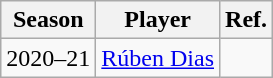<table class="wikitable" style="text-align:center">
<tr>
<th>Season</th>
<th>Player</th>
<th>Ref.</th>
</tr>
<tr>
<td>2020–21</td>
<td> <a href='#'>Rúben Dias</a></td>
<td></td>
</tr>
</table>
